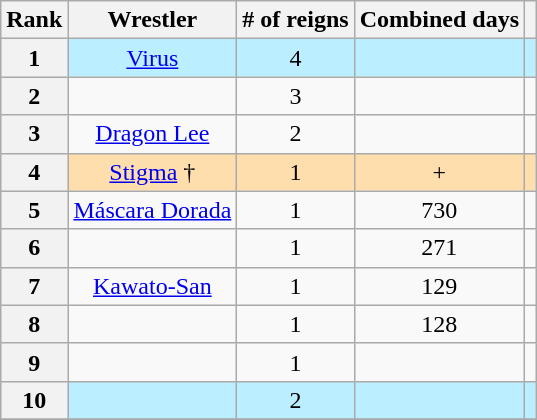<table class="wikitable sortable" style="text-align: center">
<tr>
<th data-sort-type="number" scope="col">Rank</th>
<th scope="col">Wrestler</th>
<th data-sort-type="number" scope="col"># of reigns</th>
<th data-sort-type="number" scope="col">Combined days</th>
<th class="unsortable" scope="col"></th>
</tr>
<tr style="background-color:#bbeeff">
<th scope="row">1</th>
<td><a href='#'>Virus</a></td>
<td>4</td>
<td></td>
<td></td>
</tr>
<tr>
<th scope="row">2</th>
<td></td>
<td>3</td>
<td></td>
<td></td>
</tr>
<tr>
<th scope="row">3</th>
<td><a href='#'>Dragon Lee</a></td>
<td>2</td>
<td></td>
<td></td>
</tr>
<tr style="background: #ffdead;">
<th scope="row">4</th>
<td><a href='#'>Stigma</a> †</td>
<td>1</td>
<td>+</td>
<td></td>
</tr>
<tr>
<th scope="row">5</th>
<td><a href='#'>Máscara Dorada</a></td>
<td>1</td>
<td>730</td>
<td></td>
</tr>
<tr>
<th scope="row">6</th>
<td></td>
<td>1</td>
<td>271</td>
<td></td>
</tr>
<tr>
<th scope="row">7</th>
<td><a href='#'>Kawato-San</a></td>
<td>1</td>
<td>129</td>
<td></td>
</tr>
<tr>
<th scope="row">8</th>
<td></td>
<td>1</td>
<td>128</td>
<td></td>
</tr>
<tr>
<th scope="row">9</th>
<td></td>
<td>1</td>
<td></td>
<td></td>
</tr>
<tr style="background-color:#bbeeff">
<th scope="row">10</th>
<td></td>
<td>2</td>
<td></td>
<td></td>
</tr>
<tr>
</tr>
</table>
